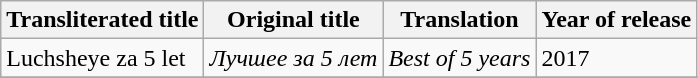<table class="wikitable">
<tr>
<th>Transliterated title</th>
<th>Original title</th>
<th>Translation</th>
<th>Year of release</th>
</tr>
<tr>
<td>Luchsheye za 5 let</td>
<td><em>Лучшее за 5 лет</em></td>
<td><em>Best of 5 years</em></td>
<td>2017</td>
</tr>
<tr>
</tr>
</table>
